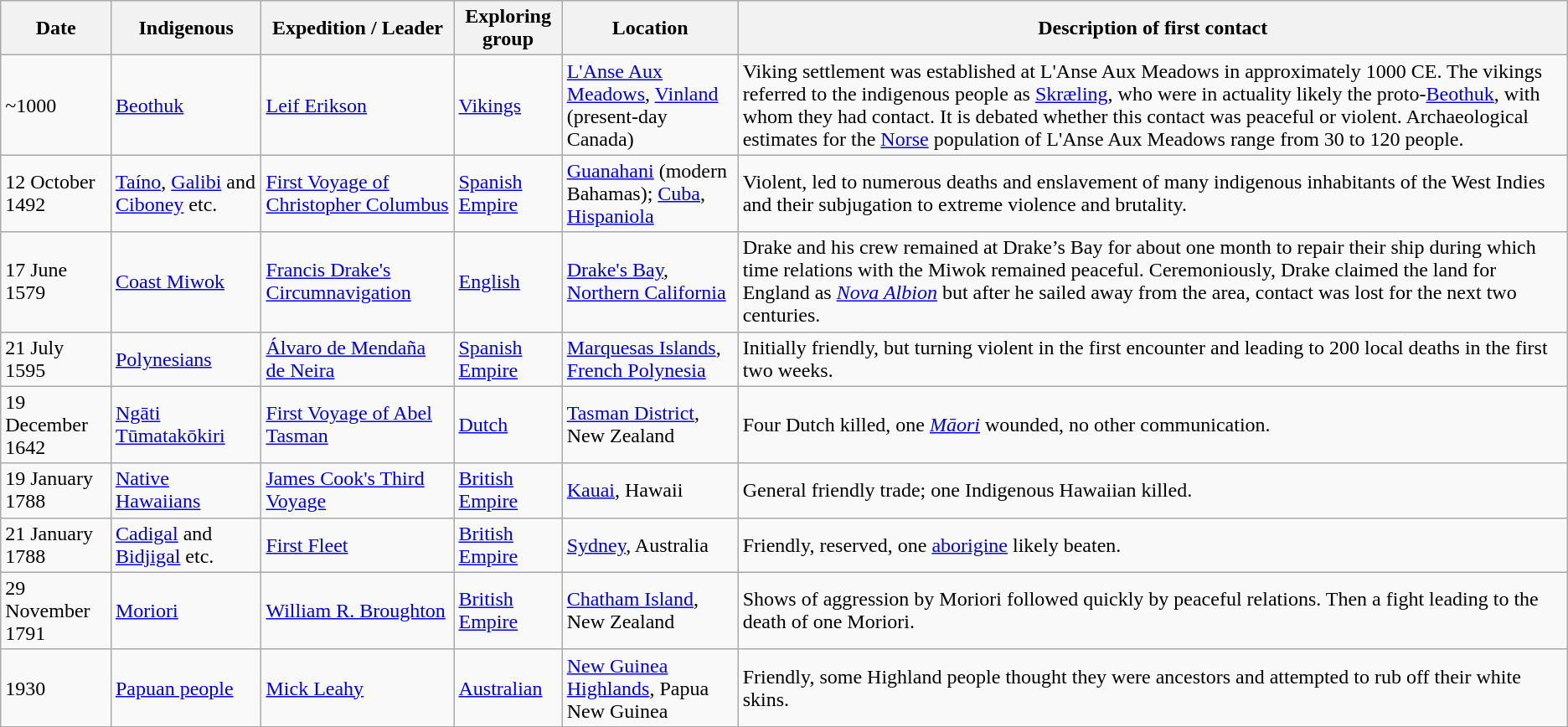<table class="wikitable">
<tr>
<th>Date</th>
<th>Indigenous</th>
<th>Expedition / Leader</th>
<th>Exploring group</th>
<th>Location</th>
<th>Description of first contact</th>
</tr>
<tr>
<td>~1000</td>
<td><a href='#'>Beothuk</a></td>
<td><a href='#'>Leif Erikson</a></td>
<td><a href='#'>Vikings</a></td>
<td><a href='#'>L'Anse Aux Meadows</a>, <a href='#'>Vinland</a> (present-day Canada)</td>
<td>Viking settlement was established at L'Anse Aux Meadows in approximately 1000 CE. The vikings referred to the indigenous people as <a href='#'>Skræling</a>, who were in actuality likely the proto-<a href='#'>Beothuk</a>, with whom they had contact. It is debated whether this contact was peaceful or violent. Archaeological estimates for the <a href='#'>Norse</a> population of L'Anse Aux Meadows range from 30 to 120 people.</td>
</tr>
<tr>
<td>12 October 1492</td>
<td><a href='#'>Taíno</a>, <a href='#'>Galibi</a> and <a href='#'>Ciboney</a> etc.</td>
<td><a href='#'>First Voyage of Christopher Columbus</a></td>
<td><a href='#'>Spanish Empire</a></td>
<td><a href='#'>Guanahani</a> (modern Bahamas); <a href='#'>Cuba</a>, <a href='#'>Hispaniola</a></td>
<td>Violent, led to numerous deaths and enslavement of many indigenous inhabitants of the West Indies and their subjugation to extreme violence and brutality.</td>
</tr>
<tr>
<td>17 June 1579</td>
<td><a href='#'>Coast Miwok</a></td>
<td><a href='#'>Francis Drake's Circumnavigation</a></td>
<td><a href='#'>English</a></td>
<td><a href='#'>Drake's Bay</a>, <a href='#'>Northern California</a></td>
<td>Drake and his crew remained at Drake’s Bay for about one month to repair their ship during which time relations with the Miwok remained peaceful. Ceremoniously, Drake claimed the land for England as <em><a href='#'>Nova Albion</a></em> but after he sailed away from the area, contact was lost for the next two centuries.</td>
</tr>
<tr>
<td>21 July 1595</td>
<td><a href='#'>Polynesians</a></td>
<td><a href='#'>Álvaro de Mendaña de Neira</a></td>
<td><a href='#'>Spanish Empire</a></td>
<td><a href='#'>Marquesas Islands</a>, <a href='#'>French Polynesia</a></td>
<td>Initially friendly, but turning violent in the first encounter and leading to 200 local deaths in the first two weeks.</td>
</tr>
<tr>
<td>19 December 1642</td>
<td><a href='#'>Ngāti Tūmatakōkiri</a></td>
<td><a href='#'>First Voyage of Abel Tasman</a></td>
<td><a href='#'>Dutch</a></td>
<td><a href='#'>Tasman District</a>, New Zealand</td>
<td>Four Dutch killed, one <em><a href='#'>Māori</a></em> wounded, no other communication.</td>
</tr>
<tr>
<td>19 January 1788</td>
<td><a href='#'>Native Hawaiians</a></td>
<td><a href='#'>James Cook's Third Voyage</a></td>
<td><a href='#'>British Empire</a></td>
<td><a href='#'>Kauai</a>, Hawaii</td>
<td>General friendly trade; one Indigenous Hawaiian killed.</td>
</tr>
<tr>
<td>21 January 1788</td>
<td><a href='#'>Cadigal</a> and <a href='#'>Bidjigal</a> etc.</td>
<td><a href='#'>First Fleet</a></td>
<td><a href='#'>British Empire</a></td>
<td><a href='#'>Sydney</a>, Australia</td>
<td>Friendly, reserved, one <a href='#'>aborigine</a> likely beaten.</td>
</tr>
<tr>
<td>29 November 1791</td>
<td><a href='#'>Moriori</a></td>
<td><a href='#'>William R. Broughton</a></td>
<td><a href='#'>British Empire</a></td>
<td><a href='#'>Chatham Island</a>, New Zealand</td>
<td>Shows of aggression by Moriori followed quickly by peaceful relations. Then a fight leading to the death of one Moriori.</td>
</tr>
<tr>
<td>1930</td>
<td><a href='#'>Papuan people</a></td>
<td><a href='#'>Mick Leahy</a></td>
<td><a href='#'>Australian</a></td>
<td><a href='#'>New Guinea Highlands</a>, Papua New Guinea</td>
<td>Friendly, some Highland people thought they were ancestors and attempted to rub off their white skins.</td>
</tr>
</table>
